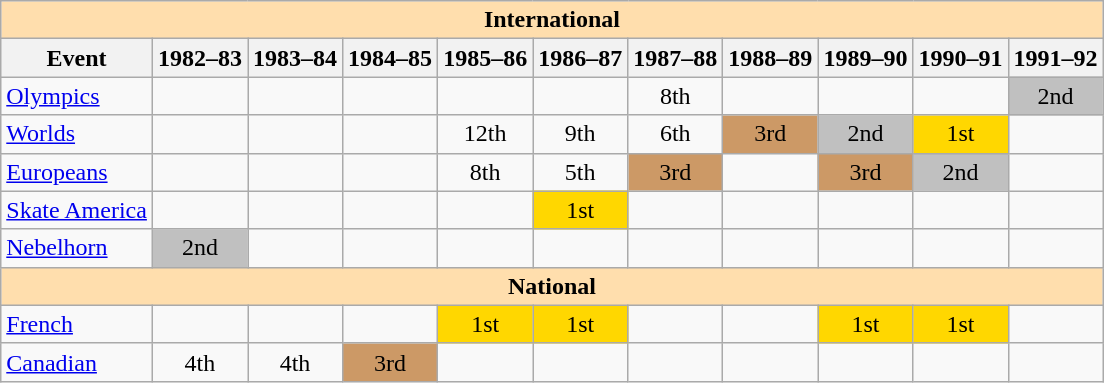<table class="wikitable" style="text-align:center">
<tr>
<th style="background-color: #ffdead; " colspan=11 align=center><strong>International</strong></th>
</tr>
<tr>
<th>Event</th>
<th>1982–83</th>
<th>1983–84</th>
<th>1984–85</th>
<th>1985–86</th>
<th>1986–87</th>
<th>1987–88</th>
<th>1988–89</th>
<th>1989–90</th>
<th>1990–91</th>
<th>1991–92</th>
</tr>
<tr>
<td align=left><a href='#'>Olympics</a></td>
<td></td>
<td></td>
<td></td>
<td></td>
<td></td>
<td>8th</td>
<td></td>
<td></td>
<td></td>
<td bgcolor=silver>2nd</td>
</tr>
<tr>
<td align=left><a href='#'>Worlds</a></td>
<td></td>
<td></td>
<td></td>
<td>12th</td>
<td>9th</td>
<td>6th</td>
<td bgcolor=cc9966>3rd</td>
<td bgcolor=silver>2nd</td>
<td bgcolor=gold>1st</td>
<td></td>
</tr>
<tr>
<td align=left><a href='#'>Europeans</a></td>
<td></td>
<td></td>
<td></td>
<td>8th</td>
<td>5th</td>
<td bgcolor=cc9966>3rd</td>
<td></td>
<td bgcolor=cc9966>3rd</td>
<td bgcolor=silver>2nd</td>
<td></td>
</tr>
<tr>
<td align=left><a href='#'>Skate America</a></td>
<td></td>
<td></td>
<td></td>
<td></td>
<td bgcolor=gold>1st</td>
<td></td>
<td></td>
<td></td>
<td></td>
<td></td>
</tr>
<tr>
<td align=left><a href='#'>Nebelhorn</a></td>
<td bgcolor=silver>2nd</td>
<td></td>
<td></td>
<td></td>
<td></td>
<td></td>
<td></td>
<td></td>
<td></td>
<td></td>
</tr>
<tr>
<th style="background-color: #ffdead; " colspan=11 align=center><strong>National</strong></th>
</tr>
<tr>
<td align=left><a href='#'>French</a></td>
<td></td>
<td></td>
<td></td>
<td bgcolor=gold>1st</td>
<td bgcolor=gold>1st</td>
<td></td>
<td></td>
<td bgcolor=gold>1st</td>
<td bgcolor=gold>1st</td>
<td></td>
</tr>
<tr>
<td align=left><a href='#'>Canadian</a></td>
<td>4th</td>
<td>4th</td>
<td bgcolor=cc9966>3rd</td>
<td></td>
<td></td>
<td></td>
<td></td>
<td></td>
<td></td>
<td></td>
</tr>
</table>
